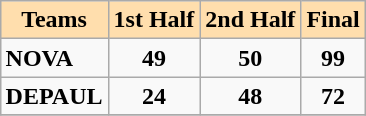<table class="wikitable" align=right>
<tr bgcolor=#ffdead align=center>
<td colspan=1><strong>Teams</strong></td>
<td colspan=1><strong>1st Half</strong></td>
<td colspan=1><strong>2nd Half</strong></td>
<td colspan=1><strong>Final</strong></td>
</tr>
<tr>
<td><strong>NOVA</strong></td>
<td align=center><strong>49</strong></td>
<td align=center><strong>50</strong></td>
<td align=center><strong>99</strong></td>
</tr>
<tr>
<td><strong>DEPAUL</strong></td>
<td align=center><strong>24</strong></td>
<td align=center><strong>48</strong></td>
<td align=center><strong>72</strong></td>
</tr>
<tr>
</tr>
</table>
